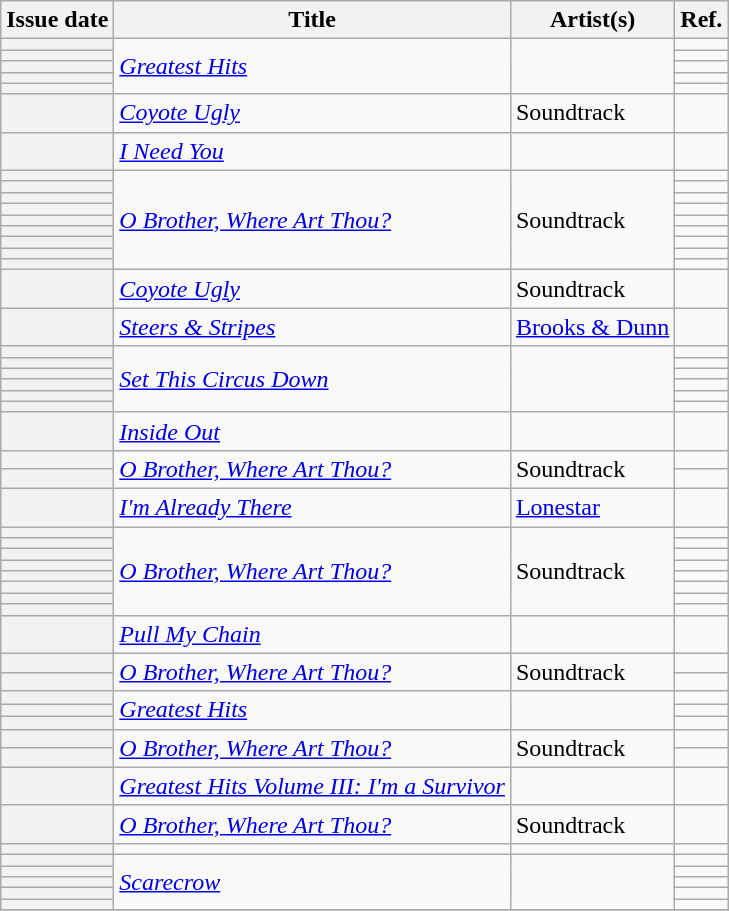<table class="wikitable sortable plainrowheaders">
<tr>
<th scope=col>Issue date</th>
<th scope=col>Title</th>
<th scope=col>Artist(s)</th>
<th scope=col class=unsortable>Ref.</th>
</tr>
<tr>
<th scope=row></th>
<td rowspan=5><em><a href='#'>Greatest Hits</a></em></td>
<td rowspan=5></td>
<td align=center></td>
</tr>
<tr>
<th scope=row></th>
<td align=center></td>
</tr>
<tr>
<th scope=row></th>
<td align=center></td>
</tr>
<tr>
<th scope=row></th>
<td align=center></td>
</tr>
<tr>
<th scope=row></th>
<td align=center></td>
</tr>
<tr>
<th scope=row></th>
<td><em><a href='#'>Coyote Ugly</a></em></td>
<td>Soundtrack</td>
<td align=center></td>
</tr>
<tr>
<th scope=row></th>
<td><em><a href='#'>I Need You</a></em></td>
<td></td>
<td align=center></td>
</tr>
<tr>
<th scope=row></th>
<td rowspan=9><em><a href='#'>O Brother, Where Art Thou?</a></em></td>
<td rowspan=9>Soundtrack</td>
<td align=center></td>
</tr>
<tr>
<th scope=row></th>
<td align=center></td>
</tr>
<tr>
<th scope=row></th>
<td align=center></td>
</tr>
<tr>
<th scope=row></th>
<td align=center></td>
</tr>
<tr>
<th scope=row></th>
<td align=center></td>
</tr>
<tr>
<th scope=row></th>
<td align=center></td>
</tr>
<tr>
<th scope=row></th>
<td align=center></td>
</tr>
<tr>
<th scope=row></th>
<td align=center></td>
</tr>
<tr>
<th scope=row></th>
<td align=center></td>
</tr>
<tr>
<th scope=row></th>
<td><em><a href='#'>Coyote Ugly</a></em></td>
<td>Soundtrack</td>
<td align=center></td>
</tr>
<tr>
<th scope=row></th>
<td><em><a href='#'>Steers & Stripes</a></em></td>
<td><a href='#'>Brooks & Dunn</a></td>
<td align=center></td>
</tr>
<tr>
<th scope=row></th>
<td rowspan=6><em><a href='#'>Set This Circus Down</a></em></td>
<td rowspan=6></td>
<td align=center></td>
</tr>
<tr>
<th scope=row></th>
<td align=center></td>
</tr>
<tr>
<th scope=row></th>
<td align=center></td>
</tr>
<tr>
<th scope=row></th>
<td align=center></td>
</tr>
<tr>
<th scope=row></th>
<td align=center></td>
</tr>
<tr>
<th scope=row></th>
<td align=center></td>
</tr>
<tr>
<th scope=row></th>
<td><em><a href='#'>Inside Out</a></em></td>
<td></td>
<td align=center></td>
</tr>
<tr>
<th scope=row></th>
<td rowspan=2><em><a href='#'>O Brother, Where Art Thou?</a></em></td>
<td rowspan=2>Soundtrack</td>
<td align=center></td>
</tr>
<tr>
<th scope=row></th>
<td align=center></td>
</tr>
<tr>
<th scope=row></th>
<td><em><a href='#'>I'm Already There</a></em></td>
<td><a href='#'>Lonestar</a></td>
<td align=center></td>
</tr>
<tr>
<th scope=row></th>
<td rowspan=8><em><a href='#'>O Brother, Where Art Thou?</a></em></td>
<td rowspan=8>Soundtrack</td>
<td align=center></td>
</tr>
<tr>
<th scope=row></th>
<td align=center></td>
</tr>
<tr>
<th scope=row></th>
<td align=center></td>
</tr>
<tr>
<th scope=row></th>
<td align=center></td>
</tr>
<tr>
<th scope=row></th>
<td align=center></td>
</tr>
<tr>
<th scope=row></th>
<td align=center></td>
</tr>
<tr>
<th scope=row></th>
<td align=center></td>
</tr>
<tr>
<th scope=row></th>
<td align=center></td>
</tr>
<tr>
<th scope=row></th>
<td><em><a href='#'>Pull My Chain</a></em></td>
<td></td>
<td align=center></td>
</tr>
<tr>
<th scope=row></th>
<td rowspan=2><em><a href='#'>O Brother, Where Art Thou?</a></em></td>
<td rowspan=2>Soundtrack</td>
<td align=center></td>
</tr>
<tr>
<th scope=row></th>
<td align=center></td>
</tr>
<tr>
<th scope=row></th>
<td rowspan=3><em><a href='#'>Greatest Hits</a></em></td>
<td rowspan=3></td>
<td align=center></td>
</tr>
<tr>
<th scope=row></th>
<td align=center></td>
</tr>
<tr>
<th scope=row></th>
<td align=center></td>
</tr>
<tr>
<th scope=row></th>
<td rowspan=2><em><a href='#'>O Brother, Where Art Thou?</a></em></td>
<td rowspan=2>Soundtrack</td>
<td align=center></td>
</tr>
<tr>
<th scope=row></th>
<td align=center></td>
</tr>
<tr>
<th scope=row></th>
<td><em><a href='#'>Greatest Hits Volume III: I'm a Survivor</a></em></td>
<td></td>
<td align=center></td>
</tr>
<tr>
<th scope=row></th>
<td><em><a href='#'>O Brother, Where Art Thou?</a></em></td>
<td>Soundtrack</td>
<td align=center></td>
</tr>
<tr>
<th scope=row></th>
<td><em></em></td>
<td></td>
<td align=center></td>
</tr>
<tr>
<th scope=row></th>
<td rowspan=5><em><a href='#'>Scarecrow</a></em></td>
<td rowspan=5></td>
<td align=center></td>
</tr>
<tr>
<th scope=row></th>
<td align=center></td>
</tr>
<tr>
<th scope=row></th>
<td align=center></td>
</tr>
<tr>
<th scope=row></th>
<td align=center></td>
</tr>
<tr>
<th scope=row></th>
<td align=center></td>
</tr>
<tr>
</tr>
</table>
